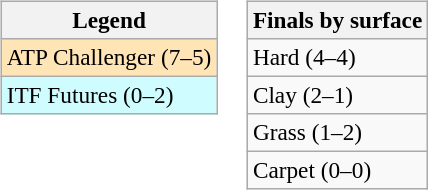<table>
<tr valign=top>
<td><br><table class=wikitable style=font-size:97%>
<tr>
<th>Legend</th>
</tr>
<tr bgcolor=moccasin>
<td>ATP Challenger (7–5)</td>
</tr>
<tr bgcolor=cffcff>
<td>ITF Futures (0–2)</td>
</tr>
</table>
</td>
<td><br><table class=wikitable style=font-size:97%>
<tr>
<th>Finals by surface</th>
</tr>
<tr>
<td>Hard (4–4)</td>
</tr>
<tr>
<td>Clay (2–1)</td>
</tr>
<tr>
<td>Grass (1–2)</td>
</tr>
<tr>
<td>Carpet (0–0)</td>
</tr>
</table>
</td>
</tr>
</table>
